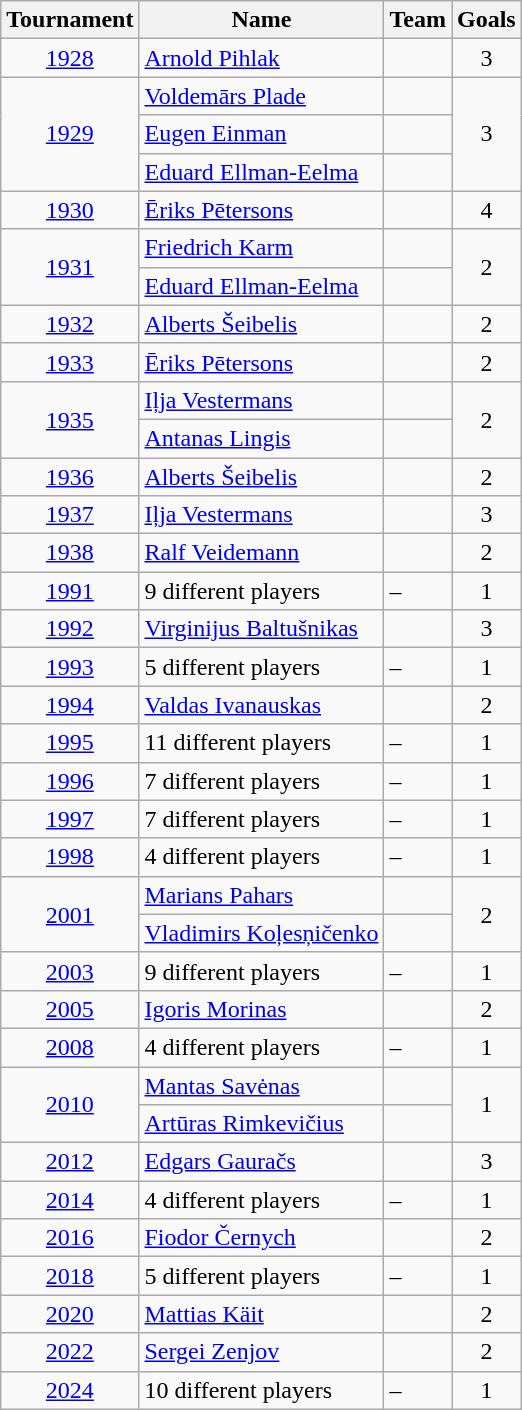<table class="wikitable" style="text-align: center;">
<tr>
<th>Tournament</th>
<th>Name</th>
<th>Team</th>
<th>Goals</th>
</tr>
<tr>
<td><a href='#'>1928</a></td>
<td align="left"><a href='#'>Arnold Pihlak</a></td>
<td align="left"></td>
<td>3</td>
</tr>
<tr>
<td rowspan="3"><a href='#'>1929</a></td>
<td align="left"><a href='#'>Voldemārs Plade</a></td>
<td align="left"></td>
<td rowspan="3">3</td>
</tr>
<tr>
<td align="left"><a href='#'>Eugen Einman</a></td>
<td align="left"></td>
</tr>
<tr>
<td align="left"><a href='#'>Eduard Ellman-Eelma</a></td>
<td align="left"></td>
</tr>
<tr>
<td><a href='#'>1930</a></td>
<td align="left"><a href='#'>Ēriks Pētersons</a></td>
<td align="left"></td>
<td>4</td>
</tr>
<tr>
<td rowspan="2"><a href='#'>1931</a></td>
<td align="left"><a href='#'>Friedrich Karm</a></td>
<td align="left"></td>
<td rowspan="2">2</td>
</tr>
<tr>
<td align="left"><a href='#'>Eduard Ellman-Eelma</a></td>
<td align="left"></td>
</tr>
<tr>
<td><a href='#'>1932</a></td>
<td align="left"><a href='#'>Alberts Šeibelis</a></td>
<td align="left"></td>
<td>2</td>
</tr>
<tr>
<td><a href='#'>1933</a></td>
<td align="left"><a href='#'>Ēriks Pētersons</a></td>
<td align="left"></td>
<td>2</td>
</tr>
<tr>
<td rowspan="2"><a href='#'>1935</a></td>
<td align="left"><a href='#'>Iļja Vestermans</a></td>
<td align="left"></td>
<td rowspan="2">2</td>
</tr>
<tr>
<td align="left"><a href='#'>Antanas Lingis</a></td>
<td align="left"></td>
</tr>
<tr>
<td><a href='#'>1936</a></td>
<td align="left"><a href='#'>Alberts Šeibelis</a></td>
<td align="left"></td>
<td>2</td>
</tr>
<tr>
<td><a href='#'>1937</a></td>
<td align="left"><a href='#'>Iļja Vestermans</a></td>
<td align="left"></td>
<td>3</td>
</tr>
<tr>
<td><a href='#'>1938</a></td>
<td align="left"><a href='#'>Ralf Veidemann</a></td>
<td align="left"></td>
<td>2</td>
</tr>
<tr>
<td><a href='#'>1991</a></td>
<td align="left">9 different players</td>
<td align="left">–</td>
<td>1</td>
</tr>
<tr>
<td><a href='#'>1992</a></td>
<td align="left"><a href='#'>Virginijus Baltušnikas</a></td>
<td align="left"></td>
<td>3</td>
</tr>
<tr>
<td><a href='#'>1993</a></td>
<td align="left">5 different players</td>
<td align="left">–</td>
<td>1</td>
</tr>
<tr>
<td><a href='#'>1994</a></td>
<td align="left"><a href='#'>Valdas Ivanauskas</a></td>
<td align="left"></td>
<td>2</td>
</tr>
<tr>
<td><a href='#'>1995</a></td>
<td align="left">11 different players</td>
<td align="left">–</td>
<td>1</td>
</tr>
<tr>
<td><a href='#'>1996</a></td>
<td align="left">7 different players</td>
<td align="left">–</td>
<td>1</td>
</tr>
<tr>
<td><a href='#'>1997</a></td>
<td align="left">7 different players</td>
<td align="left">–</td>
<td>1</td>
</tr>
<tr>
<td><a href='#'>1998</a></td>
<td align="left">4 different players</td>
<td align="left">–</td>
<td>1</td>
</tr>
<tr>
<td rowspan="2"><a href='#'>2001</a></td>
<td align="left"><a href='#'>Marians Pahars</a></td>
<td align="left"></td>
<td rowspan="2">2</td>
</tr>
<tr>
<td align="left"><a href='#'>Vladimirs Koļesņičenko</a></td>
<td align="left"></td>
</tr>
<tr>
<td><a href='#'>2003</a></td>
<td align="left">9 different players</td>
<td align="left">–</td>
<td>1</td>
</tr>
<tr>
<td><a href='#'>2005</a></td>
<td align="left"><a href='#'>Igoris Morinas</a></td>
<td align="left"></td>
<td>2</td>
</tr>
<tr>
<td><a href='#'>2008</a></td>
<td align="left">4 different players</td>
<td align="left">–</td>
<td>1</td>
</tr>
<tr>
<td rowspan="2"><a href='#'>2010</a></td>
<td align="left"><a href='#'>Mantas Savėnas</a></td>
<td align="left"></td>
<td rowspan="2">1</td>
</tr>
<tr>
<td align="left"><a href='#'>Artūras Rimkevičius</a></td>
<td align="left"></td>
</tr>
<tr>
<td><a href='#'>2012</a></td>
<td align="left"><a href='#'>Edgars Gauračs</a></td>
<td align="left"></td>
<td>3</td>
</tr>
<tr>
<td><a href='#'>2014</a></td>
<td align="left">4 different players</td>
<td align="left">–</td>
<td>1</td>
</tr>
<tr>
<td><a href='#'>2016</a></td>
<td align="left"><a href='#'>Fiodor Černych</a></td>
<td align="left"></td>
<td>2</td>
</tr>
<tr>
<td><a href='#'>2018</a></td>
<td align="left">5 different players</td>
<td align="left">–</td>
<td>1</td>
</tr>
<tr>
<td><a href='#'>2020</a></td>
<td align="left"><a href='#'>Mattias Käit</a></td>
<td align="left"></td>
<td>2</td>
</tr>
<tr>
<td><a href='#'>2022</a></td>
<td align="left"><a href='#'>Sergei Zenjov</a></td>
<td align="left"></td>
<td>2</td>
</tr>
<tr>
<td><a href='#'>2024</a></td>
<td align="left">10 different players</td>
<td align="left">–</td>
<td>1</td>
</tr>
</table>
